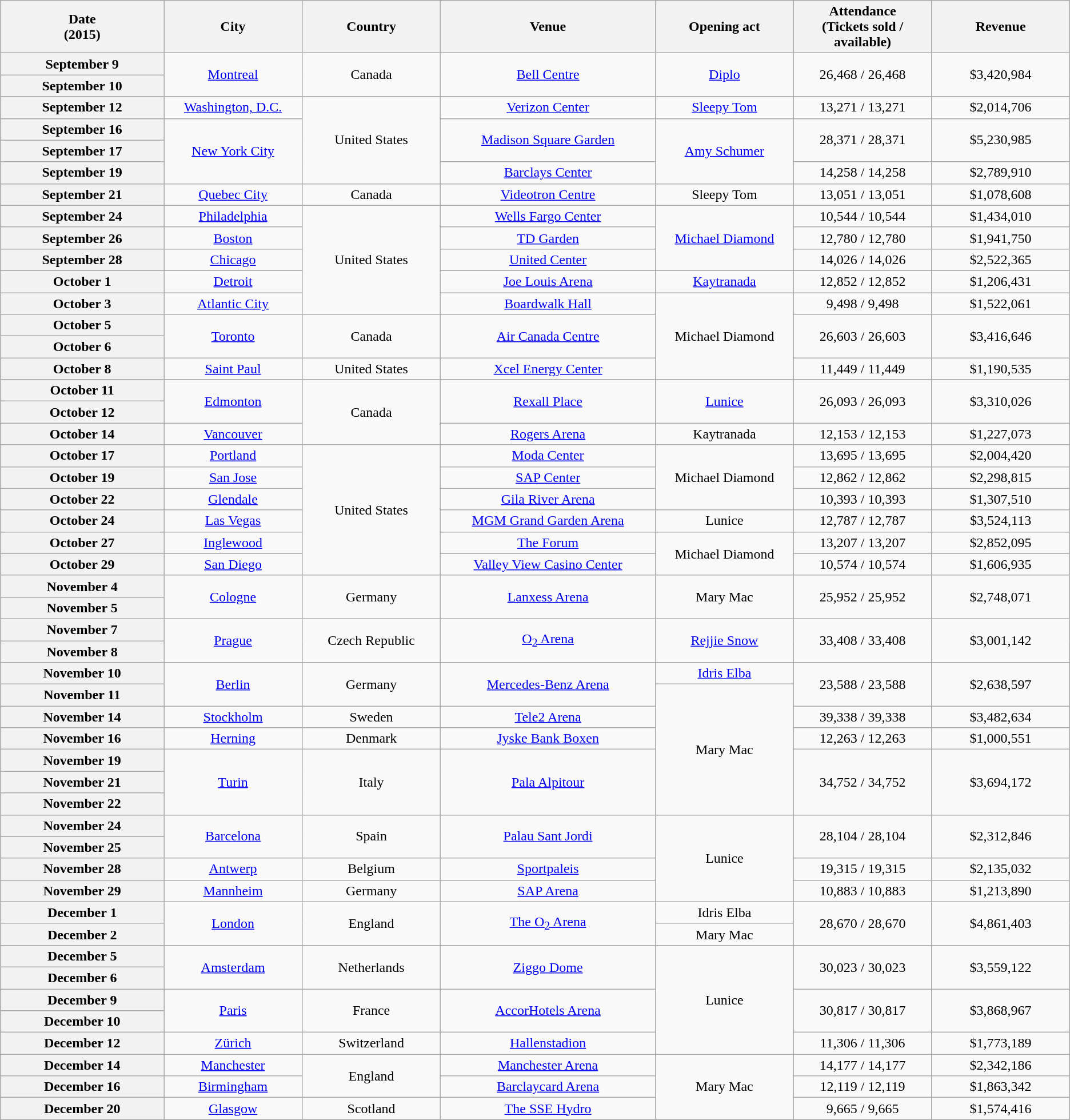<table class="wikitable plainrowheaders" style="text-align:center;">
<tr>
<th scope="col" style="width:12em;">Date<br>(2015)</th>
<th scope="col" style="width:10em;">City</th>
<th scope="col" style="width:10em;">Country</th>
<th scope="col" style="width:16em;">Venue</th>
<th scope="col" style="width:10em;">Opening act</th>
<th scope="col" style="width:10em;">Attendance<br>(Tickets sold / available)</th>
<th scope="col" style="width:10em;">Revenue</th>
</tr>
<tr>
<th scope="row" style="text-align:center;">September 9</th>
<td rowspan="2"><a href='#'>Montreal</a></td>
<td rowspan="2">Canada</td>
<td rowspan="2"><a href='#'>Bell Centre</a></td>
<td rowspan="2"><a href='#'>Diplo</a></td>
<td rowspan="2">26,468 / 26,468</td>
<td rowspan="2">$3,420,984</td>
</tr>
<tr>
<th scope="row" style="text-align:center;">September 10</th>
</tr>
<tr>
<th scope="row" style="text-align:center;">September 12</th>
<td><a href='#'>Washington, D.C.</a></td>
<td rowspan="4">United States</td>
<td><a href='#'>Verizon Center</a></td>
<td><a href='#'>Sleepy Tom</a></td>
<td>13,271 / 13,271</td>
<td>$2,014,706</td>
</tr>
<tr>
<th scope="row" style="text-align:center;">September 16</th>
<td rowspan="3"><a href='#'>New York City</a></td>
<td rowspan="2"><a href='#'>Madison Square Garden</a></td>
<td rowspan="3"><a href='#'>Amy Schumer</a></td>
<td rowspan="2">28,371 / 28,371</td>
<td rowspan="2">$5,230,985</td>
</tr>
<tr>
<th scope="row" style="text-align:center;">September 17</th>
</tr>
<tr>
<th scope="row" style="text-align:center;">September 19</th>
<td><a href='#'>Barclays Center</a></td>
<td>14,258 / 14,258</td>
<td>$2,789,910</td>
</tr>
<tr>
<th scope="row" style="text-align:center;">September 21</th>
<td><a href='#'>Quebec City</a></td>
<td>Canada</td>
<td><a href='#'>Videotron Centre</a></td>
<td>Sleepy Tom</td>
<td>13,051 / 13,051</td>
<td>$1,078,608</td>
</tr>
<tr>
<th scope="row" style="text-align:center;">September 24</th>
<td><a href='#'>Philadelphia</a></td>
<td rowspan="5">United States</td>
<td><a href='#'>Wells Fargo Center</a></td>
<td rowspan="3"><a href='#'>Michael Diamond</a></td>
<td>10,544 / 10,544</td>
<td>$1,434,010</td>
</tr>
<tr>
<th scope="row" style="text-align:center;">September 26</th>
<td><a href='#'>Boston</a></td>
<td><a href='#'>TD Garden</a></td>
<td>12,780 / 12,780</td>
<td>$1,941,750</td>
</tr>
<tr>
<th scope="row" style="text-align:center;">September 28</th>
<td><a href='#'>Chicago</a></td>
<td><a href='#'>United Center</a></td>
<td>14,026 / 14,026</td>
<td>$2,522,365</td>
</tr>
<tr>
<th scope="row" style="text-align:center;">October 1</th>
<td><a href='#'>Detroit</a></td>
<td><a href='#'>Joe Louis Arena</a></td>
<td><a href='#'>Kaytranada</a></td>
<td>12,852 / 12,852</td>
<td>$1,206,431</td>
</tr>
<tr>
<th scope="row" style="text-align:center;">October 3</th>
<td><a href='#'>Atlantic City</a></td>
<td><a href='#'>Boardwalk Hall</a></td>
<td rowspan="4">Michael Diamond</td>
<td>9,498 / 9,498</td>
<td>$1,522,061</td>
</tr>
<tr>
<th scope="row" style="text-align:center;">October 5</th>
<td rowspan="2"><a href='#'>Toronto</a></td>
<td rowspan="2">Canada</td>
<td rowspan="2"><a href='#'>Air Canada Centre</a></td>
<td rowspan="2">26,603 / 26,603</td>
<td rowspan="2">$3,416,646</td>
</tr>
<tr>
<th scope="row" style="text-align:center;">October 6</th>
</tr>
<tr>
<th scope="row" style="text-align:center;">October 8</th>
<td><a href='#'>Saint Paul</a></td>
<td>United States</td>
<td><a href='#'>Xcel Energy Center</a></td>
<td>11,449 / 11,449</td>
<td>$1,190,535</td>
</tr>
<tr>
<th scope="row" style="text-align:center;">October 11</th>
<td rowspan="2"><a href='#'>Edmonton</a></td>
<td rowspan="3">Canada</td>
<td rowspan="2"><a href='#'>Rexall Place</a></td>
<td rowspan="2"><a href='#'>Lunice</a></td>
<td rowspan="2">26,093 / 26,093</td>
<td rowspan="2">$3,310,026</td>
</tr>
<tr>
<th scope="row" style="text-align:center;">October 12</th>
</tr>
<tr>
<th scope="row" style="text-align:center;">October 14</th>
<td><a href='#'>Vancouver</a></td>
<td><a href='#'>Rogers Arena</a></td>
<td>Kaytranada</td>
<td>12,153 / 12,153</td>
<td>$1,227,073</td>
</tr>
<tr>
<th scope="row" style="text-align:center;">October 17</th>
<td><a href='#'>Portland</a></td>
<td rowspan="6">United States</td>
<td><a href='#'>Moda Center</a></td>
<td rowspan="3">Michael Diamond</td>
<td>13,695 / 13,695</td>
<td>$2,004,420</td>
</tr>
<tr>
<th scope="row" style="text-align:center;">October 19</th>
<td><a href='#'>San Jose</a></td>
<td><a href='#'>SAP Center</a></td>
<td>12,862 / 12,862</td>
<td>$2,298,815</td>
</tr>
<tr>
<th scope="row" style="text-align:center;">October 22</th>
<td><a href='#'>Glendale</a></td>
<td><a href='#'>Gila River Arena</a></td>
<td>10,393 / 10,393</td>
<td>$1,307,510</td>
</tr>
<tr>
<th scope="row" style="text-align:center;">October 24</th>
<td><a href='#'>Las Vegas</a></td>
<td><a href='#'>MGM Grand Garden Arena</a></td>
<td>Lunice</td>
<td>12,787 / 12,787</td>
<td>$3,524,113</td>
</tr>
<tr>
<th scope="row" style="text-align:center;">October 27</th>
<td><a href='#'>Inglewood</a></td>
<td><a href='#'>The Forum</a></td>
<td rowspan="2">Michael Diamond</td>
<td>13,207 / 13,207</td>
<td>$2,852,095</td>
</tr>
<tr>
<th scope="row" style="text-align:center;">October 29</th>
<td><a href='#'>San Diego</a></td>
<td><a href='#'>Valley View Casino Center</a></td>
<td>10,574 / 10,574</td>
<td>$1,606,935</td>
</tr>
<tr>
<th scope="row" style="text-align:center;">November 4</th>
<td rowspan="2"><a href='#'>Cologne</a></td>
<td rowspan="2">Germany</td>
<td rowspan="2"><a href='#'>Lanxess Arena</a></td>
<td rowspan="2">Mary Mac</td>
<td rowspan="2">25,952 / 25,952</td>
<td rowspan="2">$2,748,071</td>
</tr>
<tr>
<th scope="row" style="text-align:center;">November 5</th>
</tr>
<tr>
<th scope="row" style="text-align:center;">November 7</th>
<td rowspan="2"><a href='#'>Prague</a></td>
<td rowspan="2">Czech Republic</td>
<td rowspan="2"><a href='#'>O<sub>2</sub> Arena</a></td>
<td rowspan="2"><a href='#'>Rejjie Snow</a></td>
<td rowspan="2">33,408 / 33,408</td>
<td rowspan="2">$3,001,142</td>
</tr>
<tr>
<th scope="row" style="text-align:center;">November 8</th>
</tr>
<tr>
<th scope="row" style="text-align:center;">November 10</th>
<td rowspan="2"><a href='#'>Berlin</a></td>
<td rowspan="2">Germany</td>
<td rowspan="2"><a href='#'>Mercedes-Benz Arena</a></td>
<td><a href='#'>Idris Elba</a></td>
<td rowspan="2">23,588 / 23,588</td>
<td rowspan="2">$2,638,597</td>
</tr>
<tr>
<th scope="row" style="text-align:center;">November 11</th>
<td rowspan="6">Mary Mac</td>
</tr>
<tr>
<th scope="row" style="text-align:center;">November 14</th>
<td><a href='#'>Stockholm</a></td>
<td>Sweden</td>
<td><a href='#'>Tele2 Arena</a></td>
<td>39,338 / 39,338</td>
<td>$3,482,634</td>
</tr>
<tr>
<th scope="row" style="text-align:center;">November 16</th>
<td><a href='#'>Herning</a></td>
<td>Denmark</td>
<td><a href='#'>Jyske Bank Boxen</a></td>
<td>12,263 / 12,263</td>
<td>$1,000,551</td>
</tr>
<tr>
<th scope="row" style="text-align:center;">November 19</th>
<td rowspan="3"><a href='#'>Turin</a></td>
<td rowspan="3">Italy</td>
<td rowspan="3"><a href='#'>Pala Alpitour</a></td>
<td rowspan="3">34,752 / 34,752</td>
<td rowspan="3">$3,694,172</td>
</tr>
<tr>
<th scope="row" style="text-align:center;">November 21</th>
</tr>
<tr>
<th scope="row" style="text-align:center;">November 22</th>
</tr>
<tr>
<th scope="row" style="text-align:center;">November 24</th>
<td rowspan="2"><a href='#'>Barcelona</a></td>
<td rowspan="2">Spain</td>
<td rowspan="2"><a href='#'>Palau Sant Jordi</a></td>
<td rowspan="4">Lunice</td>
<td rowspan="2">28,104 / 28,104</td>
<td rowspan="2">$2,312,846</td>
</tr>
<tr>
<th scope="row" style="text-align:center;">November 25</th>
</tr>
<tr>
<th scope="row" style="text-align:center;">November 28</th>
<td><a href='#'>Antwerp</a></td>
<td>Belgium</td>
<td><a href='#'>Sportpaleis</a></td>
<td>19,315 / 19,315</td>
<td>$2,135,032</td>
</tr>
<tr>
<th scope="row" style="text-align:center;">November 29</th>
<td><a href='#'>Mannheim</a></td>
<td>Germany</td>
<td><a href='#'>SAP Arena</a></td>
<td>10,883 / 10,883</td>
<td>$1,213,890</td>
</tr>
<tr>
<th scope="row" style="text-align:center;">December 1</th>
<td rowspan="2"><a href='#'>London</a></td>
<td rowspan="2">England</td>
<td rowspan="2"><a href='#'>The O<sub>2</sub> Arena</a></td>
<td>Idris Elba</td>
<td rowspan="2">28,670 / 28,670</td>
<td rowspan="2">$4,861,403</td>
</tr>
<tr>
<th scope="row" style="text-align:center;">December 2</th>
<td>Mary Mac</td>
</tr>
<tr>
<th scope="row" style="text-align:center;">December 5</th>
<td rowspan="2"><a href='#'>Amsterdam</a></td>
<td rowspan="2">Netherlands</td>
<td rowspan="2"><a href='#'>Ziggo Dome</a></td>
<td rowspan="5">Lunice</td>
<td rowspan="2">30,023 / 30,023</td>
<td rowspan="2">$3,559,122</td>
</tr>
<tr>
<th scope="row" style="text-align:center;">December 6</th>
</tr>
<tr>
<th scope="row" style="text-align:center;">December 9</th>
<td rowspan="2"><a href='#'>Paris</a></td>
<td rowspan="2">France</td>
<td rowspan="2"><a href='#'>AccorHotels Arena</a></td>
<td rowspan="2">30,817 / 30,817</td>
<td rowspan="2">$3,868,967</td>
</tr>
<tr>
<th scope="row" style="text-align:center;">December 10</th>
</tr>
<tr>
<th scope="row" style="text-align:center;">December 12</th>
<td><a href='#'>Zürich</a></td>
<td>Switzerland</td>
<td><a href='#'>Hallenstadion</a></td>
<td>11,306 / 11,306</td>
<td>$1,773,189</td>
</tr>
<tr>
<th scope="row" style="text-align:center;">December 14</th>
<td><a href='#'>Manchester</a></td>
<td rowspan="2">England</td>
<td><a href='#'>Manchester Arena</a></td>
<td rowspan="3">Mary Mac</td>
<td>14,177 / 14,177</td>
<td>$2,342,186</td>
</tr>
<tr>
<th scope="row" style="text-align:center;">December 16</th>
<td><a href='#'>Birmingham</a></td>
<td><a href='#'>Barclaycard Arena</a></td>
<td>12,119 / 12,119</td>
<td>$1,863,342</td>
</tr>
<tr>
<th scope="row" style="text-align:center;">December 20</th>
<td><a href='#'>Glasgow</a></td>
<td>Scotland</td>
<td><a href='#'>The SSE Hydro</a></td>
<td>9,665 / 9,665</td>
<td>$1,574,416</td>
</tr>
</table>
